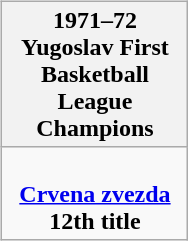<table style="width:100%;">
<tr>
<td valign=top align=right width=33%><br>













</td>
<td style="vertical-align:top; align:center; width:33%;"><br><table style="width:100%;">
<tr>
<td style="width=50%;"></td>
<td></td>
<td style="width=50%;"></td>
</tr>
</table>
<table class="wikitable" style="margin: 0 auto; width: 30%;">
<tr>
<th>1971–72 Yugoslav First Basketball League Champions</th>
</tr>
<tr>
<td align=center><br><strong><a href='#'>Crvena zvezda</a></strong><br><strong>12th title</strong></td>
</tr>
</table>
</td>
<td style="vertical-align:top; align:left; width:33%;"><br>












</td>
</tr>
</table>
